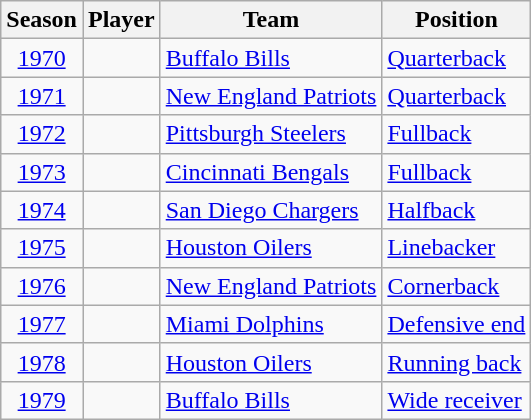<table class="wikitable sortable">
<tr>
<th>Season</th>
<th>Player</th>
<th>Team</th>
<th>Position</th>
</tr>
<tr>
<td style="text-align:center"><a href='#'>1970</a></td>
<td></td>
<td><a href='#'>Buffalo Bills</a></td>
<td><a href='#'>Quarterback</a></td>
</tr>
<tr>
<td style="text-align:center"><a href='#'>1971</a></td>
<td></td>
<td><a href='#'>New England Patriots</a></td>
<td><a href='#'>Quarterback</a></td>
</tr>
<tr>
<td style="text-align:center"><a href='#'>1972</a></td>
<td></td>
<td><a href='#'>Pittsburgh Steelers</a></td>
<td><a href='#'>Fullback</a></td>
</tr>
<tr>
<td style="text-align:center"><a href='#'>1973</a></td>
<td></td>
<td><a href='#'>Cincinnati Bengals</a></td>
<td><a href='#'>Fullback</a></td>
</tr>
<tr>
<td style="text-align:center"><a href='#'>1974</a></td>
<td></td>
<td><a href='#'>San Diego Chargers</a></td>
<td><a href='#'>Halfback</a></td>
</tr>
<tr>
<td style="text-align:center"><a href='#'>1975</a></td>
<td></td>
<td><a href='#'>Houston Oilers</a></td>
<td><a href='#'>Linebacker</a></td>
</tr>
<tr>
<td style="text-align:center"><a href='#'>1976</a></td>
<td></td>
<td><a href='#'>New England Patriots</a></td>
<td><a href='#'>Cornerback</a></td>
</tr>
<tr>
<td style="text-align:center"><a href='#'>1977</a></td>
<td></td>
<td><a href='#'>Miami Dolphins</a></td>
<td><a href='#'>Defensive end</a></td>
</tr>
<tr>
<td style="text-align:center"><a href='#'>1978</a></td>
<td></td>
<td><a href='#'>Houston Oilers</a></td>
<td><a href='#'>Running back</a></td>
</tr>
<tr>
<td style="text-align:center"><a href='#'>1979</a></td>
<td></td>
<td><a href='#'>Buffalo Bills</a></td>
<td><a href='#'>Wide receiver</a></td>
</tr>
</table>
